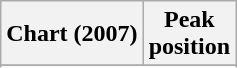<table class="wikitable sortable plainrowheaders" style="text-align:center;">
<tr>
<th>Chart (2007)</th>
<th>Peak<br>position</th>
</tr>
<tr>
</tr>
<tr>
</tr>
</table>
